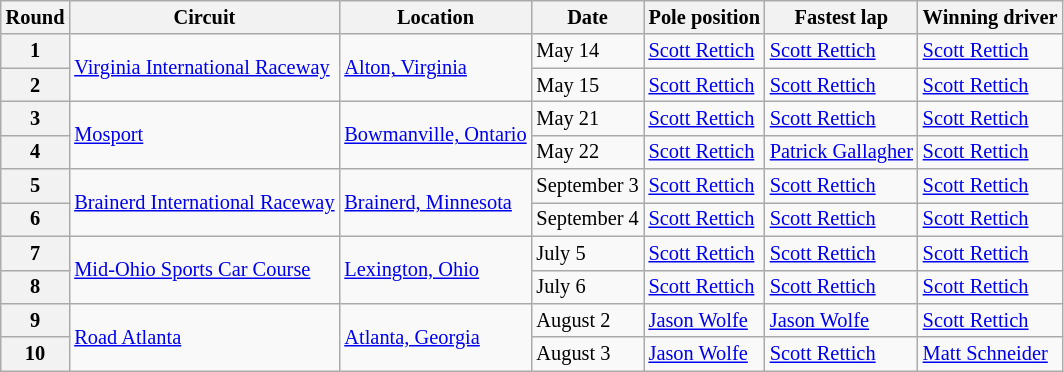<table class="wikitable" border="1" style="font-size: 85%;">
<tr>
<th>Round</th>
<th>Circuit</th>
<th>Location</th>
<th>Date</th>
<th>Pole position</th>
<th>Fastest lap</th>
<th>Winning driver</th>
</tr>
<tr>
<th>1</th>
<td rowspan=2><a href='#'>Virginia International Raceway</a></td>
<td rowspan=2> <a href='#'>Alton, Virginia</a></td>
<td>May 14</td>
<td> <a href='#'>Scott Rettich</a></td>
<td> <a href='#'>Scott Rettich</a></td>
<td> <a href='#'>Scott Rettich</a></td>
</tr>
<tr>
<th>2</th>
<td>May 15</td>
<td> <a href='#'>Scott Rettich</a></td>
<td> <a href='#'>Scott Rettich</a></td>
<td> <a href='#'>Scott Rettich</a></td>
</tr>
<tr>
<th>3</th>
<td rowspan=2><a href='#'>Mosport</a></td>
<td rowspan=2> <a href='#'>Bowmanville, Ontario</a></td>
<td>May 21</td>
<td> <a href='#'>Scott Rettich</a></td>
<td> <a href='#'>Scott Rettich</a></td>
<td> <a href='#'>Scott Rettich</a></td>
</tr>
<tr>
<th>4</th>
<td>May 22</td>
<td> <a href='#'>Scott Rettich</a></td>
<td> <a href='#'>Patrick Gallagher</a></td>
<td> <a href='#'>Scott Rettich</a></td>
</tr>
<tr>
<th>5</th>
<td rowspan=2><a href='#'>Brainerd International Raceway</a></td>
<td rowspan=2> <a href='#'>Brainerd, Minnesota</a></td>
<td>September 3</td>
<td> <a href='#'>Scott Rettich</a></td>
<td> <a href='#'>Scott Rettich</a></td>
<td> <a href='#'>Scott Rettich</a></td>
</tr>
<tr>
<th>6</th>
<td>September 4</td>
<td> <a href='#'>Scott Rettich</a></td>
<td> <a href='#'>Scott Rettich</a></td>
<td> <a href='#'>Scott Rettich</a></td>
</tr>
<tr>
<th>7</th>
<td rowspan=2><a href='#'>Mid-Ohio Sports Car Course</a></td>
<td rowspan=2> <a href='#'>Lexington, Ohio</a></td>
<td>July 5</td>
<td> <a href='#'>Scott Rettich</a></td>
<td> <a href='#'>Scott Rettich</a></td>
<td> <a href='#'>Scott Rettich</a></td>
</tr>
<tr>
<th>8</th>
<td>July 6</td>
<td> <a href='#'>Scott Rettich</a></td>
<td> <a href='#'>Scott Rettich</a></td>
<td> <a href='#'>Scott Rettich</a></td>
</tr>
<tr>
<th>9</th>
<td rowspan=2><a href='#'>Road Atlanta</a></td>
<td rowspan=2> <a href='#'>Atlanta, Georgia</a></td>
<td>August 2</td>
<td> <a href='#'>Jason Wolfe</a></td>
<td> <a href='#'>Jason Wolfe</a></td>
<td> <a href='#'>Scott Rettich</a></td>
</tr>
<tr>
<th>10</th>
<td>August 3</td>
<td> <a href='#'>Jason Wolfe</a></td>
<td> <a href='#'>Scott Rettich</a></td>
<td> <a href='#'>Matt Schneider</a></td>
</tr>
</table>
